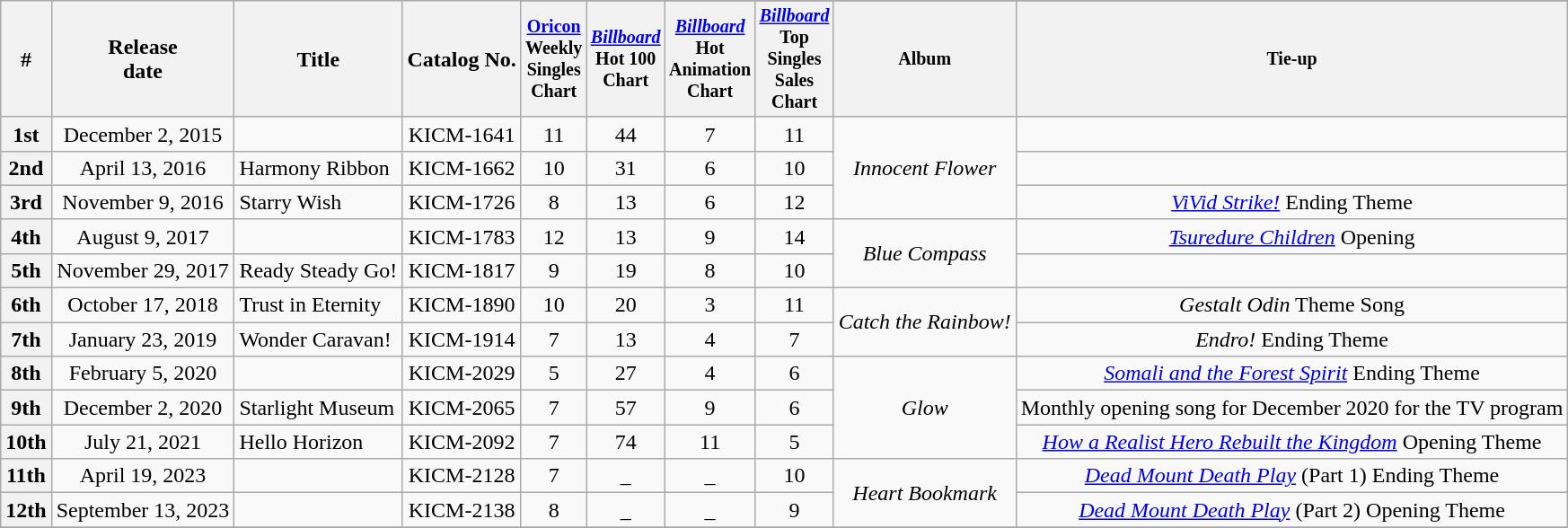<table class="wikitable" style="text-align:center">
<tr>
<th rowspan="2">#</th>
<th rowspan="2">Release <br>date</th>
<th rowspan="2">Title</th>
<th rowspan="2">Catalog No.</th>
</tr>
<tr style="font-size:smaller;">
<th width="35"><a href='#'>Oricon</a> Weekly Singles Chart<br></th>
<th width="35"><em><a href='#'>Billboard</a></em> Hot 100 Chart<br></th>
<th width="35"><em><a href='#'>Billboard</a></em> Hot Animation Chart<br></th>
<th width="35"><em><a href='#'>Billboard</a></em> Top Singles Sales Chart<br></th>
<th rowspan="1">Album</th>
<th>Tie-up</th>
</tr>
<tr>
<th>1st</th>
<td>December 2, 2015</td>
<td align="left"></td>
<td>KICM-1641</td>
<td>11</td>
<td>44</td>
<td>7</td>
<td>11</td>
<td rowspan="3"><em>Innocent Flower</em></td>
<td></td>
</tr>
<tr>
<th>2nd</th>
<td>April 13, 2016</td>
<td align="left">Harmony Ribbon</td>
<td>KICM-1662</td>
<td>10</td>
<td>31</td>
<td>6</td>
<td>10</td>
<td></td>
</tr>
<tr>
<th>3rd</th>
<td>November 9, 2016</td>
<td align="left">Starry Wish</td>
<td>KICM-1726</td>
<td>8</td>
<td>13</td>
<td>6</td>
<td>12</td>
<td><em><a href='#'>ViVid Strike!</a></em> Ending Theme</td>
</tr>
<tr>
<th>4th</th>
<td>August 9, 2017</td>
<td align="left"></td>
<td>KICM-1783</td>
<td>12</td>
<td>13</td>
<td>9</td>
<td>14</td>
<td rowspan="2"><em>Blue Compass</em></td>
<td><em><a href='#'>Tsuredure Children</a></em> Opening</td>
</tr>
<tr>
<th>5th</th>
<td>November 29, 2017</td>
<td align="left">Ready Steady Go!</td>
<td>KICM-1817</td>
<td>9</td>
<td>19</td>
<td>8</td>
<td>10</td>
<td></td>
</tr>
<tr>
<th>6th</th>
<td>October 17, 2018</td>
<td align="left">Trust in Eternity</td>
<td>KICM-1890</td>
<td>10</td>
<td>20</td>
<td>3</td>
<td>11</td>
<td rowspan="2"><em>Catch the Rainbow!</em></td>
<td><em>Gestalt Odin</em> Theme Song</td>
</tr>
<tr>
<th>7th</th>
<td>January 23, 2019</td>
<td align="left">Wonder Caravan!</td>
<td>KICM-1914</td>
<td>7</td>
<td>13</td>
<td>4</td>
<td>7</td>
<td><em>Endro!</em> Ending Theme</td>
</tr>
<tr>
<th>8th</th>
<td>February 5, 2020</td>
<td align="left"></td>
<td>KICM-2029</td>
<td>5</td>
<td>27</td>
<td>4</td>
<td>6</td>
<td rowspan="3"><em>Glow</em></td>
<td><em><a href='#'>Somali and the Forest Spirit</a></em> Ending Theme</td>
</tr>
<tr>
<th>9th</th>
<td>December 2, 2020</td>
<td align="left">Starlight Museum</td>
<td>KICM-2065</td>
<td>7</td>
<td>57</td>
<td>9</td>
<td>6</td>
<td>Monthly opening song for December 2020 for the TV program <em></em></td>
</tr>
<tr>
<th>10th</th>
<td>July 21, 2021</td>
<td align="left">Hello Horizon</td>
<td>KICM-2092</td>
<td>7</td>
<td>74</td>
<td>11</td>
<td>5</td>
<td><em><a href='#'>How a Realist Hero Rebuilt the Kingdom</a></em> Opening Theme</td>
</tr>
<tr>
<th>11th</th>
<td>April 19, 2023</td>
<td align="left"></td>
<td>KICM-2128</td>
<td>7</td>
<td>_</td>
<td>_</td>
<td>10</td>
<td rowspan="2"><em>Heart Bookmark</em></td>
<td><em><a href='#'>Dead Mount Death Play</a></em> (Part 1) Ending Theme</td>
</tr>
<tr>
<th>12th</th>
<td>September 13, 2023</td>
<td align="left"></td>
<td>KICM-2138</td>
<td>8</td>
<td>_</td>
<td>_</td>
<td>9</td>
<td><em><a href='#'>Dead Mount Death Play</a></em> (Part 2) Opening Theme</td>
</tr>
<tr>
</tr>
</table>
